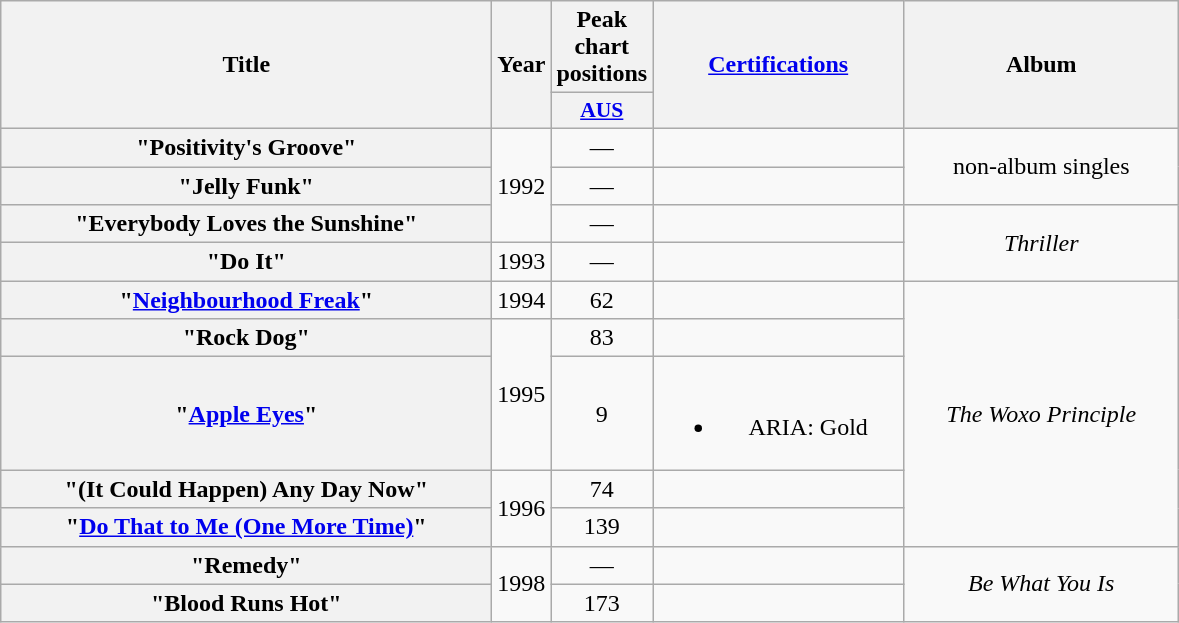<table class="wikitable plainrowheaders" style="text-align:center;">
<tr>
<th scope="col" rowspan="2" style="width:20em;">Title</th>
<th scope="col" rowspan="2" style="width:1em;">Year</th>
<th scope="col">Peak chart positions</th>
<th scope="col" rowspan="2" style="width:10em;"><a href='#'>Certifications</a></th>
<th scope="col" rowspan="2" style="width:11em;">Album</th>
</tr>
<tr>
<th scope="col" style="width:3em;font-size:90%;"><a href='#'>AUS</a><br></th>
</tr>
<tr>
<th scope="row">"Positivity's Groove"</th>
<td rowspan="3">1992</td>
<td>—</td>
<td></td>
<td rowspan="2">non-album singles</td>
</tr>
<tr>
<th scope="row">"Jelly Funk"</th>
<td>—</td>
<td></td>
</tr>
<tr>
<th scope="row">"Everybody Loves the Sunshine"</th>
<td>—</td>
<td></td>
<td rowspan="2"><em>Thriller</em></td>
</tr>
<tr>
<th scope="row">"Do It"</th>
<td>1993</td>
<td>—</td>
<td></td>
</tr>
<tr>
<th scope="row">"<a href='#'>Neighbourhood Freak</a>"</th>
<td>1994</td>
<td>62</td>
<td></td>
<td rowspan="5"><em>The Woxo Principle</em></td>
</tr>
<tr>
<th scope="row">"Rock Dog"</th>
<td rowspan="2">1995</td>
<td>83</td>
<td></td>
</tr>
<tr>
<th scope="row">"<a href='#'>Apple Eyes</a>"</th>
<td>9</td>
<td><br><ul><li>ARIA: Gold</li></ul></td>
</tr>
<tr>
<th scope="row">"(It Could Happen) Any Day Now"</th>
<td rowspan="2">1996</td>
<td>74</td>
<td></td>
</tr>
<tr>
<th scope="row">"<a href='#'>Do That to Me (One More Time)</a>"</th>
<td>139</td>
<td></td>
</tr>
<tr>
<th scope="row">"Remedy"</th>
<td rowspan="2">1998</td>
<td>—</td>
<td></td>
<td rowspan="2"><em>Be What You Is</em></td>
</tr>
<tr>
<th scope="row">"Blood Runs Hot"</th>
<td>173</td>
<td></td>
</tr>
</table>
